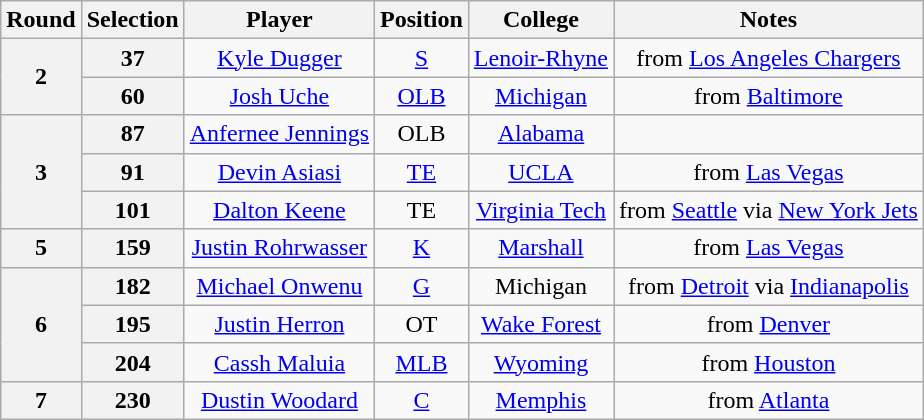<table class="wikitable" style="text-align:center">
<tr>
<th>Round</th>
<th>Selection</th>
<th>Player</th>
<th>Position</th>
<th>College</th>
<th>Notes</th>
</tr>
<tr>
<th rowspan="2">2</th>
<th>37</th>
<td><a href='#'>Kyle Dugger</a></td>
<td><a href='#'>S</a></td>
<td><a href='#'>Lenoir-Rhyne</a></td>
<td>from <a href='#'>Los Angeles Chargers</a></td>
</tr>
<tr>
<th>60</th>
<td><a href='#'>Josh Uche</a></td>
<td><a href='#'>OLB</a></td>
<td><a href='#'>Michigan</a></td>
<td>from <a href='#'>Baltimore</a></td>
</tr>
<tr>
<th rowspan="3">3</th>
<th>87</th>
<td><a href='#'>Anfernee Jennings</a></td>
<td>OLB</td>
<td><a href='#'>Alabama</a></td>
<td></td>
</tr>
<tr>
<th>91</th>
<td><a href='#'>Devin Asiasi</a></td>
<td><a href='#'>TE</a></td>
<td><a href='#'>UCLA</a></td>
<td>from <a href='#'>Las Vegas</a></td>
</tr>
<tr>
<th>101</th>
<td><a href='#'>Dalton Keene</a></td>
<td>TE</td>
<td><a href='#'>Virginia Tech</a></td>
<td>from <a href='#'>Seattle</a> via <a href='#'>New York Jets</a></td>
</tr>
<tr>
<th>5</th>
<th>159</th>
<td><a href='#'>Justin Rohrwasser</a></td>
<td><a href='#'>K</a></td>
<td><a href='#'>Marshall</a></td>
<td>from <a href='#'>Las Vegas</a></td>
</tr>
<tr>
<th rowspan="3">6</th>
<th>182</th>
<td><a href='#'>Michael Onwenu</a></td>
<td><a href='#'>G</a></td>
<td>Michigan</td>
<td>from <a href='#'>Detroit</a> via <a href='#'>Indianapolis</a></td>
</tr>
<tr>
<th>195</th>
<td><a href='#'>Justin Herron</a></td>
<td>OT</td>
<td><a href='#'>Wake Forest</a></td>
<td>from <a href='#'>Denver</a></td>
</tr>
<tr>
<th>204</th>
<td><a href='#'>Cassh Maluia</a></td>
<td><a href='#'>MLB</a></td>
<td><a href='#'>Wyoming</a></td>
<td>from <a href='#'>Houston</a></td>
</tr>
<tr>
<th>7</th>
<th>230</th>
<td><a href='#'>Dustin Woodard</a></td>
<td><a href='#'>C</a></td>
<td><a href='#'>Memphis</a></td>
<td>from <a href='#'>Atlanta</a></td>
</tr>
</table>
